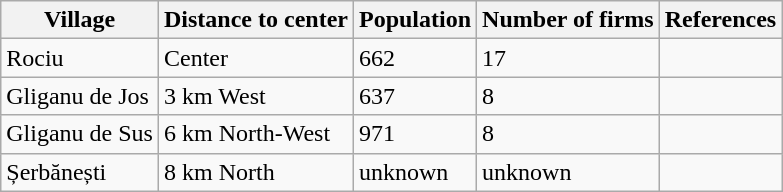<table class="wikitable">
<tr>
<th>Village</th>
<th>Distance to center</th>
<th>Population</th>
<th>Number of firms</th>
<th>References</th>
</tr>
<tr>
<td>Rociu</td>
<td>Center</td>
<td>662</td>
<td>17</td>
<td></td>
</tr>
<tr>
<td>Gliganu de Jos</td>
<td>3 km West</td>
<td>637</td>
<td>8</td>
<td></td>
</tr>
<tr>
<td>Gliganu de Sus</td>
<td>6 km North-West</td>
<td>971</td>
<td>8</td>
<td></td>
</tr>
<tr>
<td>Șerbănești</td>
<td>8 km North</td>
<td>unknown</td>
<td>unknown</td>
<td></td>
</tr>
</table>
